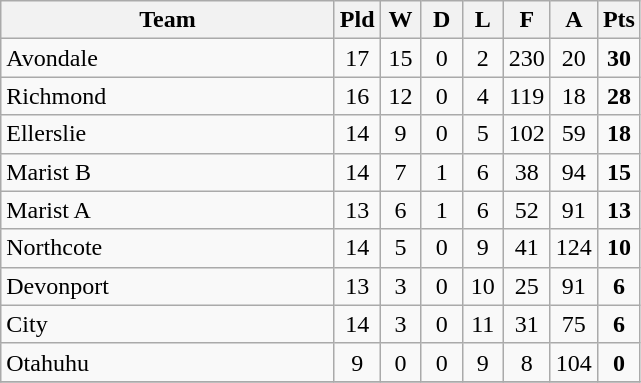<table class="wikitable" style="text-align:center;">
<tr>
<th width=215>Team</th>
<th width=20 abbr="Played">Pld</th>
<th width=20 abbr="Won">W</th>
<th width=20 abbr="Drawn">D</th>
<th width=20 abbr="Lost">L</th>
<th width=20 abbr="For">F</th>
<th width=20 abbr="Against">A</th>
<th width=20 abbr="Points">Pts</th>
</tr>
<tr>
<td style="text-align:left;">Avondale</td>
<td>17</td>
<td>15</td>
<td>0</td>
<td>2</td>
<td>230</td>
<td>20</td>
<td><strong>30</strong></td>
</tr>
<tr>
<td style="text-align:left;">Richmond</td>
<td>16</td>
<td>12</td>
<td>0</td>
<td>4</td>
<td>119</td>
<td>18</td>
<td><strong>28</strong></td>
</tr>
<tr>
<td style="text-align:left;">Ellerslie</td>
<td>14</td>
<td>9</td>
<td>0</td>
<td>5</td>
<td>102</td>
<td>59</td>
<td><strong>18</strong></td>
</tr>
<tr>
<td style="text-align:left;">Marist B</td>
<td>14</td>
<td>7</td>
<td>1</td>
<td>6</td>
<td>38</td>
<td>94</td>
<td><strong>15</strong></td>
</tr>
<tr>
<td style="text-align:left;">Marist A</td>
<td>13</td>
<td>6</td>
<td>1</td>
<td>6</td>
<td>52</td>
<td>91</td>
<td><strong>13</strong></td>
</tr>
<tr>
<td style="text-align:left;">Northcote</td>
<td>14</td>
<td>5</td>
<td>0</td>
<td>9</td>
<td>41</td>
<td>124</td>
<td><strong>10</strong></td>
</tr>
<tr>
<td style="text-align:left;">Devonport</td>
<td>13</td>
<td>3</td>
<td>0</td>
<td>10</td>
<td>25</td>
<td>91</td>
<td><strong>6</strong></td>
</tr>
<tr>
<td style="text-align:left;">City</td>
<td>14</td>
<td>3</td>
<td>0</td>
<td>11</td>
<td>31</td>
<td>75</td>
<td><strong>6</strong></td>
</tr>
<tr>
<td style="text-align:left;">Otahuhu</td>
<td>9</td>
<td>0</td>
<td>0</td>
<td>9</td>
<td>8</td>
<td>104</td>
<td><strong>0</strong></td>
</tr>
<tr>
</tr>
</table>
